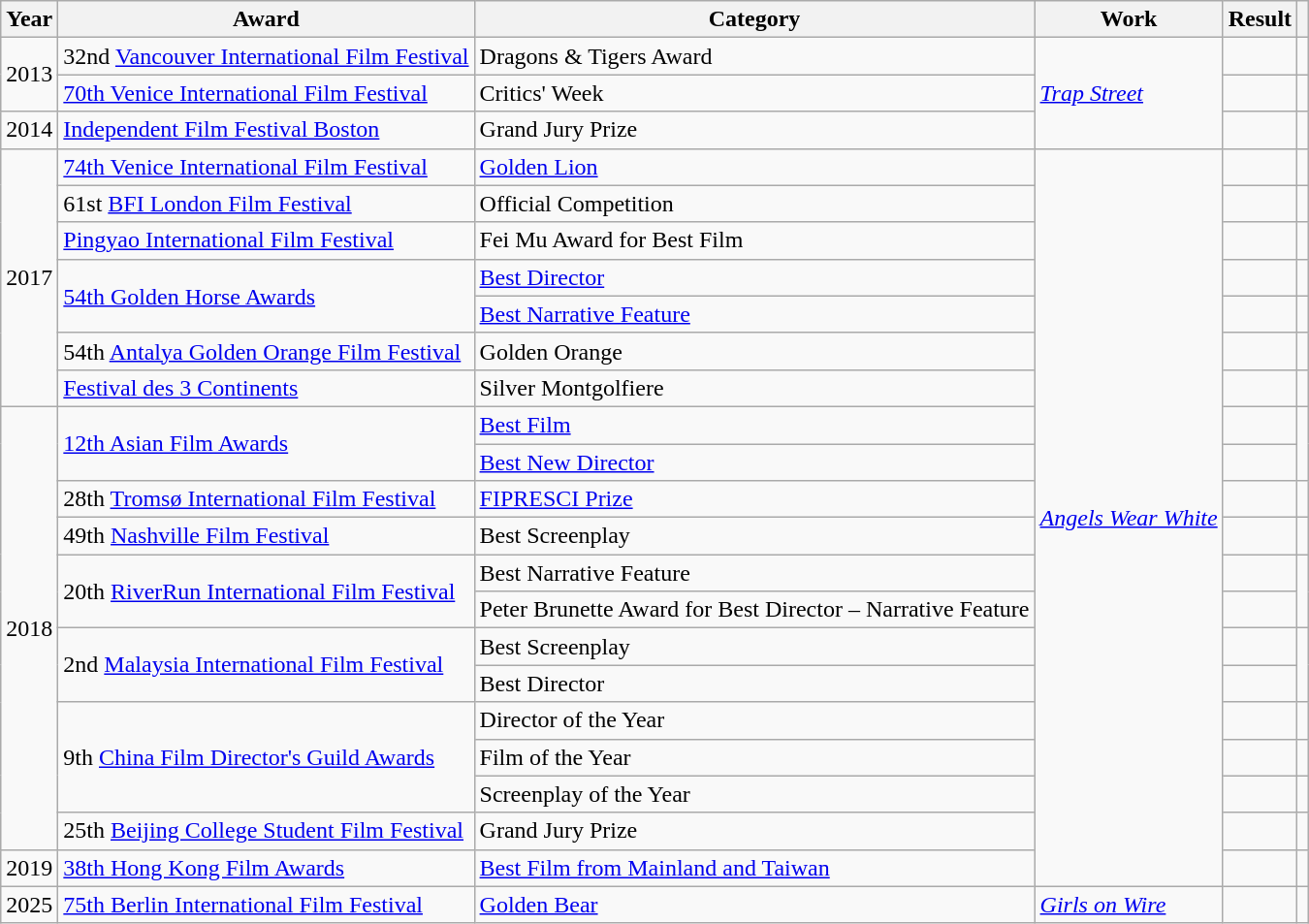<table class="wikitable">
<tr>
<th>Year</th>
<th>Award</th>
<th>Category</th>
<th>Work</th>
<th>Result</th>
<th></th>
</tr>
<tr>
<td rowspan="2">2013</td>
<td>32nd <a href='#'>Vancouver International Film Festival</a></td>
<td>Dragons & Tigers Award</td>
<td rowspan="3"><em><a href='#'>Trap Street</a></em></td>
<td></td>
<td></td>
</tr>
<tr>
<td><a href='#'>70th Venice International Film Festival</a></td>
<td>Critics' Week</td>
<td></td>
<td></td>
</tr>
<tr>
<td>2014</td>
<td><a href='#'>Independent Film Festival Boston</a></td>
<td>Grand Jury Prize</td>
<td></td>
<td></td>
</tr>
<tr>
<td rowspan="7">2017</td>
<td><a href='#'>74th Venice International Film Festival</a></td>
<td><a href='#'>Golden Lion</a></td>
<td rowspan="20"><em><a href='#'>Angels Wear White</a></em></td>
<td></td>
<td></td>
</tr>
<tr>
<td>61st <a href='#'>BFI London Film Festival</a></td>
<td>Official Competition</td>
<td></td>
<td></td>
</tr>
<tr>
<td><a href='#'>Pingyao International Film Festival</a></td>
<td>Fei Mu Award for Best Film</td>
<td></td>
<td></td>
</tr>
<tr>
<td rowspan="2"><a href='#'>54th Golden Horse Awards</a></td>
<td><a href='#'>Best Director</a></td>
<td></td>
<td></td>
</tr>
<tr>
<td><a href='#'>Best Narrative Feature</a></td>
<td></td>
<td></td>
</tr>
<tr>
<td>54th <a href='#'>Antalya Golden Orange Film Festival</a></td>
<td>Golden Orange</td>
<td></td>
<td></td>
</tr>
<tr>
<td><a href='#'>Festival des 3 Continents</a></td>
<td>Silver Montgolfiere</td>
<td></td>
<td></td>
</tr>
<tr>
<td rowspan="12">2018</td>
<td rowspan="2"><a href='#'>12th Asian Film Awards</a></td>
<td><a href='#'>Best Film</a></td>
<td></td>
<td rowspan="2"></td>
</tr>
<tr>
<td><a href='#'>Best New Director</a></td>
<td></td>
</tr>
<tr>
<td>28th <a href='#'>Tromsø International Film Festival</a></td>
<td><a href='#'>FIPRESCI Prize</a></td>
<td></td>
<td></td>
</tr>
<tr>
<td>49th <a href='#'>Nashville Film Festival</a></td>
<td>Best Screenplay</td>
<td></td>
<td></td>
</tr>
<tr>
<td rowspan="2">20th <a href='#'>RiverRun International Film Festival</a></td>
<td>Best Narrative Feature</td>
<td></td>
<td rowspan="2"></td>
</tr>
<tr>
<td>Peter Brunette Award for Best Director – Narrative Feature</td>
<td></td>
</tr>
<tr>
<td rowspan="2">2nd <a href='#'>Malaysia International Film Festival</a></td>
<td>Best Screenplay</td>
<td></td>
<td rowspan="2"></td>
</tr>
<tr>
<td>Best Director</td>
<td></td>
</tr>
<tr>
<td rowspan="3">9th <a href='#'>China Film Director's Guild Awards</a></td>
<td>Director of the Year</td>
<td></td>
<td></td>
</tr>
<tr>
<td>Film of the Year</td>
<td></td>
<td></td>
</tr>
<tr>
<td>Screenplay of the Year</td>
<td></td>
<td></td>
</tr>
<tr>
<td>25th <a href='#'>Beijing College Student Film Festival</a></td>
<td>Grand Jury Prize</td>
<td></td>
<td></td>
</tr>
<tr>
<td>2019</td>
<td><a href='#'>38th Hong Kong Film Awards</a></td>
<td><a href='#'>Best Film from Mainland and Taiwan</a></td>
<td></td>
<td></td>
</tr>
<tr>
<td>2025</td>
<td><a href='#'>75th Berlin International Film Festival</a></td>
<td><a href='#'>Golden Bear</a></td>
<td><em><a href='#'>Girls on Wire</a></em></td>
<td></td>
<td></td>
</tr>
</table>
